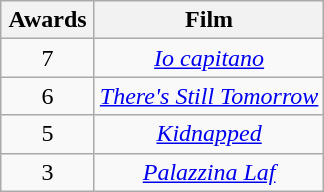<table class="wikitable plainrowheaders" rowspan=2 style="text-align: center;" border="2" background: #f6e39c;>
<tr>
<th scope="col" style="width:55px;">Awards</th>
<th scope="col" style="text-align:center;">Film</th>
</tr>
<tr>
<td>7</td>
<td><em><a href='#'>Io capitano</a></em></td>
</tr>
<tr>
<td>6</td>
<td><em><a href='#'>There's Still Tomorrow</a></em></td>
</tr>
<tr>
<td>5</td>
<td><em><a href='#'>Kidnapped</a></em></td>
</tr>
<tr>
<td>3</td>
<td><em><a href='#'>Palazzina Laf</a></em></td>
</tr>
</table>
